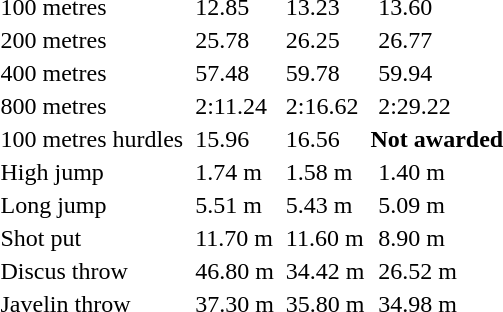<table>
<tr>
<td>100 metres</td>
<td></td>
<td>12.85</td>
<td></td>
<td>13.23</td>
<td></td>
<td>13.60</td>
</tr>
<tr>
<td>200 metres</td>
<td></td>
<td>25.78</td>
<td></td>
<td>26.25</td>
<td></td>
<td>26.77</td>
</tr>
<tr>
<td>400 metres</td>
<td></td>
<td>57.48</td>
<td></td>
<td>59.78</td>
<td></td>
<td>59.94</td>
</tr>
<tr>
<td>800 metres</td>
<td></td>
<td>2:11.24</td>
<td></td>
<td>2:16.62</td>
<td></td>
<td>2:29.22</td>
</tr>
<tr>
<td>100 metres hurdles</td>
<td></td>
<td>15.96</td>
<td></td>
<td>16.56</td>
<th colspan=2>Not awarded</th>
</tr>
<tr>
<td>High jump</td>
<td></td>
<td>1.74 m</td>
<td></td>
<td>1.58 m</td>
<td></td>
<td>1.40 m</td>
</tr>
<tr>
<td>Long jump</td>
<td></td>
<td>5.51 m</td>
<td></td>
<td>5.43 m</td>
<td></td>
<td>5.09 m</td>
</tr>
<tr>
<td>Shot put</td>
<td></td>
<td>11.70 m</td>
<td></td>
<td>11.60 m</td>
<td></td>
<td>8.90 m</td>
</tr>
<tr>
<td>Discus throw</td>
<td></td>
<td>46.80 m</td>
<td></td>
<td>34.42 m</td>
<td></td>
<td>26.52 m</td>
</tr>
<tr>
<td>Javelin throw</td>
<td></td>
<td>37.30 m</td>
<td></td>
<td>35.80 m</td>
<td></td>
<td>34.98 m</td>
</tr>
</table>
